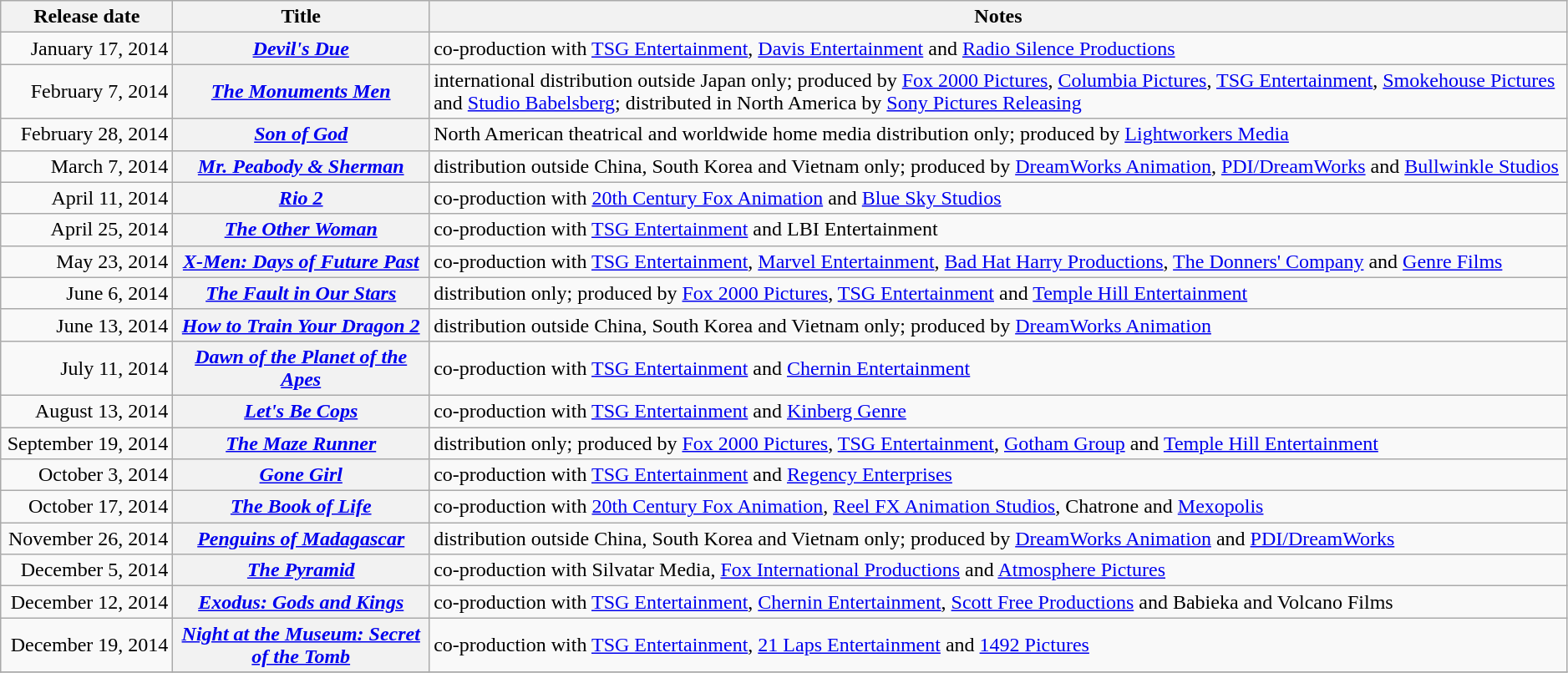<table class="wikitable plainrowheaders sortable" style="width:99%;">
<tr>
<th scope="col" style="width:130px;">Release date</th>
<th scope="col">Title</th>
<th scope="col" class="unsortable">Notes</th>
</tr>
<tr>
<td style="text-align:right;">January 17, 2014</td>
<th scope="row"><em><a href='#'>Devil's Due</a></em></th>
<td>co-production with <a href='#'>TSG Entertainment</a>, <a href='#'>Davis Entertainment</a> and <a href='#'>Radio Silence Productions</a></td>
</tr>
<tr>
<td style="text-align:right;">February 7, 2014</td>
<th scope="row"><em><a href='#'>The Monuments Men</a></em></th>
<td>international distribution outside Japan only; produced by <a href='#'>Fox 2000 Pictures</a>, <a href='#'>Columbia Pictures</a>, <a href='#'>TSG Entertainment</a>, <a href='#'>Smokehouse Pictures</a> and <a href='#'>Studio Babelsberg</a>; distributed in North America by <a href='#'>Sony Pictures Releasing</a></td>
</tr>
<tr>
<td style="text-align:right;">February 28, 2014</td>
<th scope="row"><em><a href='#'>Son of God</a></em></th>
<td>North American theatrical and worldwide home media distribution only; produced by <a href='#'>Lightworkers Media</a></td>
</tr>
<tr>
<td style="text-align:right;">March 7, 2014</td>
<th scope="row"><em><a href='#'>Mr. Peabody & Sherman</a></em></th>
<td>distribution outside China, South Korea and Vietnam only; produced by <a href='#'>DreamWorks Animation</a>, <a href='#'>PDI/DreamWorks</a> and <a href='#'>Bullwinkle Studios</a></td>
</tr>
<tr>
<td style="text-align:right;">April 11, 2014</td>
<th scope="row"><em><a href='#'>Rio 2</a></em></th>
<td>co-production with <a href='#'>20th Century Fox Animation</a> and <a href='#'>Blue Sky Studios</a></td>
</tr>
<tr>
<td style="text-align:right;">April 25, 2014</td>
<th scope="row"><em><a href='#'>The Other Woman</a></em></th>
<td>co-production with <a href='#'>TSG Entertainment</a> and LBI Entertainment</td>
</tr>
<tr>
<td style="text-align:right;">May 23, 2014</td>
<th scope="row"><em><a href='#'>X-Men: Days of Future Past</a></em></th>
<td>co-production with <a href='#'>TSG Entertainment</a>, <a href='#'>Marvel Entertainment</a>, <a href='#'>Bad Hat Harry Productions</a>, <a href='#'>The Donners' Company</a> and <a href='#'>Genre Films</a></td>
</tr>
<tr>
<td style="text-align:right;">June 6, 2014</td>
<th scope="row"><em><a href='#'>The Fault in Our Stars</a></em></th>
<td>distribution only; produced by <a href='#'>Fox 2000 Pictures</a>, <a href='#'>TSG Entertainment</a> and <a href='#'>Temple Hill Entertainment</a></td>
</tr>
<tr>
<td style="text-align:right;">June 13, 2014</td>
<th scope="row"><em><a href='#'>How to Train Your Dragon 2</a></em></th>
<td>distribution outside China, South Korea and Vietnam only; produced by <a href='#'>DreamWorks Animation</a></td>
</tr>
<tr>
<td style="text-align:right;">July 11, 2014</td>
<th scope="row"><em><a href='#'>Dawn of the Planet of the Apes</a></em></th>
<td>co-production with <a href='#'>TSG Entertainment</a> and <a href='#'>Chernin Entertainment</a></td>
</tr>
<tr>
<td style="text-align:right;">August 13, 2014</td>
<th scope="row"><em><a href='#'>Let's Be Cops</a></em></th>
<td>co-production with <a href='#'>TSG Entertainment</a> and <a href='#'>Kinberg Genre</a></td>
</tr>
<tr>
<td style="text-align:right;">September 19, 2014</td>
<th scope="row"><em><a href='#'>The Maze Runner</a></em></th>
<td>distribution only; produced by <a href='#'>Fox 2000 Pictures</a>, <a href='#'>TSG Entertainment</a>, <a href='#'>Gotham Group</a> and <a href='#'>Temple Hill Entertainment</a></td>
</tr>
<tr>
<td style="text-align:right;">October 3, 2014</td>
<th scope="row"><em><a href='#'>Gone Girl</a></em></th>
<td>co-production with <a href='#'>TSG Entertainment</a> and <a href='#'>Regency Enterprises</a></td>
</tr>
<tr>
<td style="text-align:right;">October 17, 2014</td>
<th scope="row"><em><a href='#'>The Book of Life</a></em></th>
<td>co-production with <a href='#'>20th Century Fox Animation</a>, <a href='#'>Reel FX Animation Studios</a>, Chatrone and <a href='#'>Mexopolis</a></td>
</tr>
<tr>
<td style="text-align:right;">November 26, 2014</td>
<th scope="row"><em><a href='#'>Penguins of Madagascar</a></em></th>
<td>distribution outside China, South Korea and Vietnam only; produced by <a href='#'>DreamWorks Animation</a> and <a href='#'>PDI/DreamWorks</a></td>
</tr>
<tr>
<td style="text-align:right;">December 5, 2014</td>
<th scope="row"><em><a href='#'>The Pyramid</a></em></th>
<td>co-production with Silvatar Media, <a href='#'>Fox International Productions</a> and <a href='#'>Atmosphere Pictures</a></td>
</tr>
<tr>
<td style="text-align:right;">December 12, 2014</td>
<th scope="row"><em><a href='#'>Exodus: Gods and Kings</a></em></th>
<td>co-production with <a href='#'>TSG Entertainment</a>, <a href='#'>Chernin Entertainment</a>, <a href='#'>Scott Free Productions</a> and Babieka and Volcano Films</td>
</tr>
<tr>
<td style="text-align:right;">December 19, 2014</td>
<th scope="row"><em><a href='#'>Night at the Museum: Secret of the Tomb</a></em></th>
<td>co-production with <a href='#'>TSG Entertainment</a>, <a href='#'>21 Laps Entertainment</a> and <a href='#'>1492 Pictures</a></td>
</tr>
<tr>
</tr>
</table>
